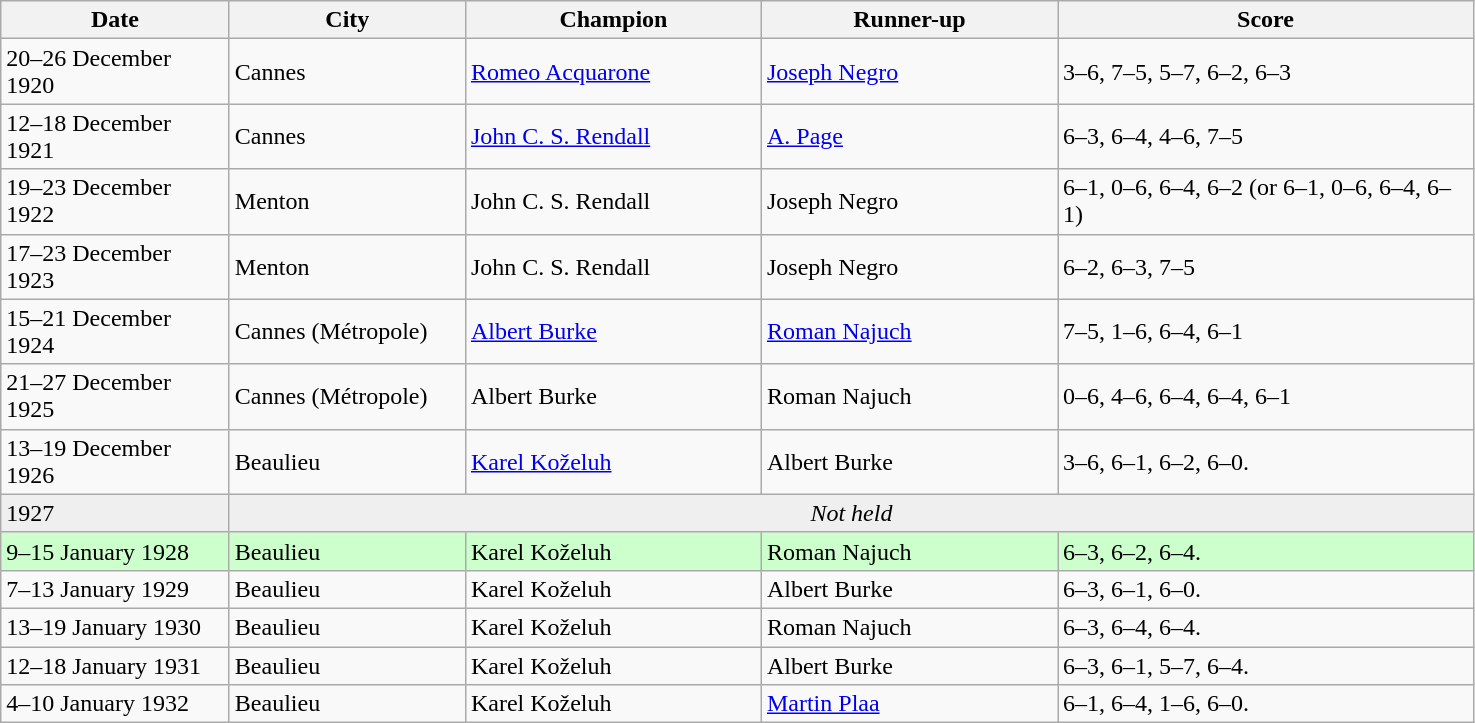<table class="wikitable">
<tr>
<th style="width:145px">Date</th>
<th style="width:150px">City</th>
<th style="width:190px">Champion</th>
<th style="width:190px">Runner-up</th>
<th style="width:270px" class="unsortable">Score</th>
</tr>
<tr>
<td>20–26 December 1920</td>
<td>Cannes</td>
<td> <a href='#'>Romeo Acquarone</a></td>
<td> <a href='#'>Joseph Negro</a></td>
<td>3–6, 7–5, 5–7, 6–2, 6–3</td>
</tr>
<tr>
<td>12–18 December 1921</td>
<td>Cannes</td>
<td> <a href='#'>John C. S. Rendall</a></td>
<td> <a href='#'>A. Page</a></td>
<td>6–3, 6–4, 4–6, 7–5</td>
</tr>
<tr>
<td>19–23 December 1922</td>
<td>Menton</td>
<td> John C. S. Rendall</td>
<td> Joseph Negro</td>
<td>6–1, 0–6, 6–4, 6–2 (or 6–1, 0–6, 6–4, 6–1)</td>
</tr>
<tr>
<td>17–23 December 1923</td>
<td>Menton</td>
<td> John C. S. Rendall</td>
<td> Joseph Negro</td>
<td>6–2, 6–3, 7–5</td>
</tr>
<tr>
<td>15–21 December 1924</td>
<td>Cannes (Métropole)</td>
<td> <a href='#'>Albert Burke</a></td>
<td> <a href='#'>Roman Najuch</a></td>
<td>7–5, 1–6, 6–4, 6–1</td>
</tr>
<tr>
<td>21–27 December 1925</td>
<td>Cannes (Métropole)</td>
<td> Albert Burke</td>
<td> Roman Najuch</td>
<td>0–6, 4–6, 6–4, 6–4, 6–1</td>
</tr>
<tr>
<td>13–19 December 1926</td>
<td>Beaulieu </td>
<td> <a href='#'>Karel Koželuh</a></td>
<td> Albert Burke</td>
<td>3–6, 6–1, 6–2, 6–0.</td>
</tr>
<tr>
<td style="background:#efefef">1927</td>
<td colspan=4 align=center style="background:#efefef"><em>Not held</em></td>
</tr>
<tr bgcolor=ccffcc>
<td>9–15 January 1928</td>
<td>Beaulieu </td>
<td> Karel Koželuh</td>
<td> Roman Najuch</td>
<td>6–3, 6–2, 6–4.</td>
</tr>
<tr>
<td>7–13 January 1929</td>
<td>Beaulieu </td>
<td> Karel Koželuh</td>
<td> Albert Burke</td>
<td>6–3, 6–1, 6–0.</td>
</tr>
<tr>
<td>13–19 January 1930</td>
<td>Beaulieu </td>
<td> Karel Koželuh</td>
<td> Roman Najuch</td>
<td>6–3, 6–4, 6–4.</td>
</tr>
<tr>
<td>12–18 January 1931</td>
<td>Beaulieu </td>
<td> Karel Koželuh</td>
<td> Albert Burke</td>
<td>6–3, 6–1, 5–7, 6–4.</td>
</tr>
<tr>
<td>4–10 January 1932</td>
<td>Beaulieu </td>
<td> Karel Koželuh</td>
<td> <a href='#'>Martin Plaa</a></td>
<td>6–1, 6–4, 1–6, 6–0.</td>
</tr>
</table>
